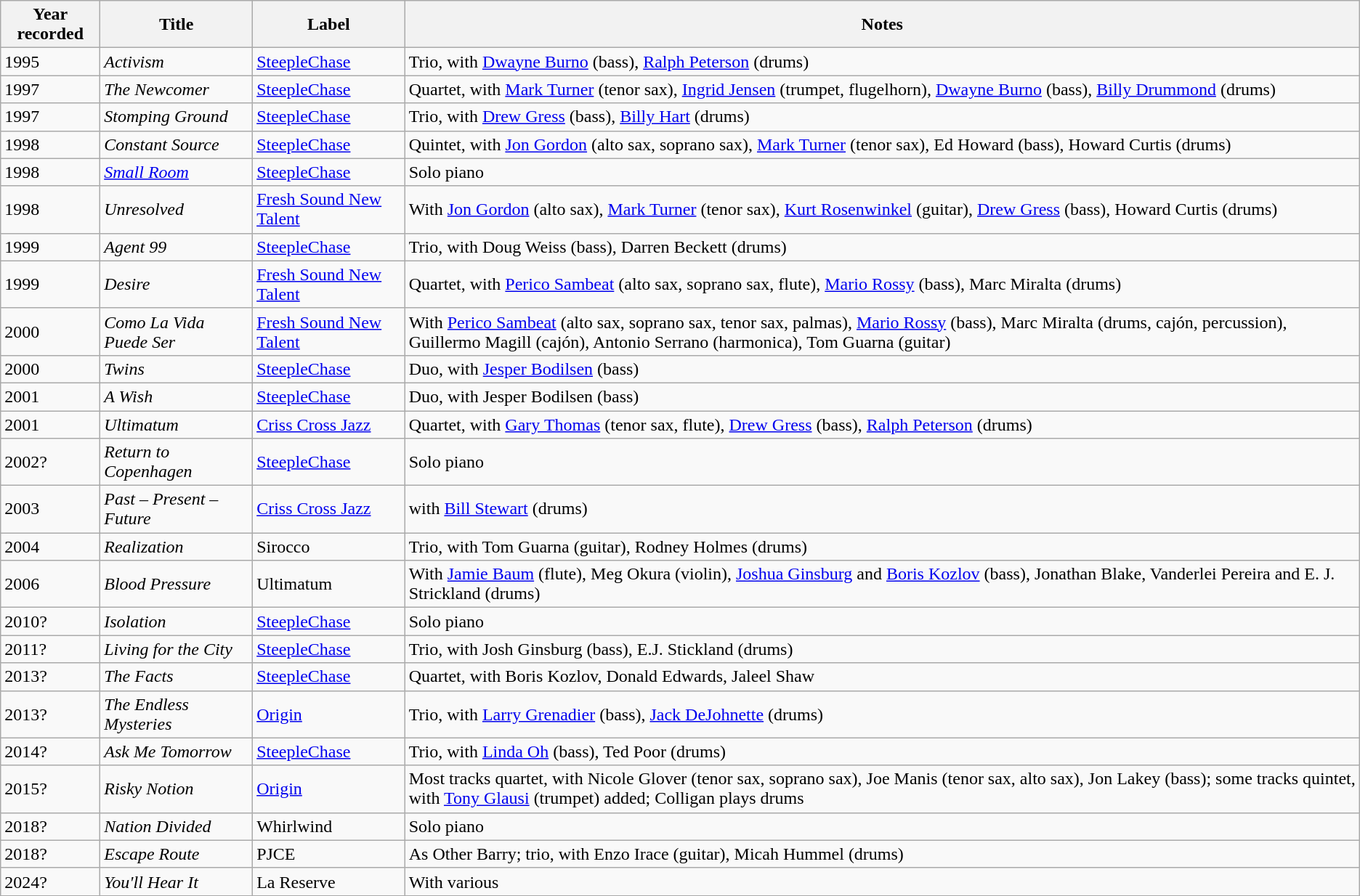<table class="wikitable sortable">
<tr>
<th>Year recorded</th>
<th>Title</th>
<th>Label</th>
<th>Notes</th>
</tr>
<tr>
<td>1995</td>
<td><em>Activism</em></td>
<td><a href='#'>SteepleChase</a></td>
<td>Trio, with <a href='#'>Dwayne Burno</a> (bass), <a href='#'>Ralph Peterson</a> (drums)</td>
</tr>
<tr>
<td>1997</td>
<td><em>The Newcomer</em></td>
<td><a href='#'>SteepleChase</a></td>
<td>Quartet, with <a href='#'>Mark Turner</a> (tenor sax), <a href='#'>Ingrid Jensen</a> (trumpet, flugelhorn), <a href='#'>Dwayne Burno</a> (bass), <a href='#'>Billy Drummond</a> (drums)</td>
</tr>
<tr>
<td>1997</td>
<td><em>Stomping Ground</em></td>
<td><a href='#'>SteepleChase</a></td>
<td>Trio, with <a href='#'>Drew Gress</a> (bass), <a href='#'>Billy Hart</a> (drums)</td>
</tr>
<tr>
<td>1998</td>
<td><em>Constant Source</em></td>
<td><a href='#'>SteepleChase</a></td>
<td>Quintet, with <a href='#'>Jon Gordon</a> (alto sax, soprano sax), <a href='#'>Mark Turner</a> (tenor sax), Ed Howard (bass), Howard Curtis (drums)</td>
</tr>
<tr>
<td>1998</td>
<td><em><a href='#'>Small Room</a></em></td>
<td><a href='#'>SteepleChase</a></td>
<td>Solo piano</td>
</tr>
<tr>
<td>1998</td>
<td><em>Unresolved</em></td>
<td><a href='#'>Fresh Sound New Talent</a></td>
<td>With <a href='#'>Jon Gordon</a> (alto sax), <a href='#'>Mark Turner</a> (tenor sax), <a href='#'>Kurt Rosenwinkel</a> (guitar), <a href='#'>Drew Gress</a> (bass), Howard Curtis (drums)</td>
</tr>
<tr>
<td>1999</td>
<td><em>Agent 99</em></td>
<td><a href='#'>SteepleChase</a></td>
<td>Trio, with Doug Weiss (bass), Darren Beckett (drums)</td>
</tr>
<tr>
<td>1999</td>
<td><em>Desire</em></td>
<td><a href='#'>Fresh Sound New Talent</a></td>
<td>Quartet, with <a href='#'>Perico Sambeat</a> (alto sax, soprano sax, flute), <a href='#'>Mario Rossy</a> (bass), Marc Miralta (drums)</td>
</tr>
<tr>
<td>2000</td>
<td><em>Como La Vida Puede Ser</em></td>
<td><a href='#'>Fresh Sound New Talent</a></td>
<td>With <a href='#'>Perico Sambeat</a> (alto sax, soprano sax, tenor sax, palmas), <a href='#'>Mario Rossy</a> (bass), Marc Miralta (drums, cajón, percussion), Guillermo Magill (cajón), Antonio Serrano (harmonica), Tom Guarna (guitar)</td>
</tr>
<tr>
<td>2000</td>
<td><em>Twins</em></td>
<td><a href='#'>SteepleChase</a></td>
<td>Duo, with <a href='#'>Jesper Bodilsen</a> (bass)</td>
</tr>
<tr>
<td>2001</td>
<td><em>A Wish</em></td>
<td><a href='#'>SteepleChase</a></td>
<td>Duo, with Jesper Bodilsen (bass)</td>
</tr>
<tr>
<td>2001</td>
<td><em>Ultimatum</em></td>
<td><a href='#'>Criss Cross Jazz</a></td>
<td>Quartet, with <a href='#'>Gary Thomas</a> (tenor sax, flute), <a href='#'>Drew Gress</a> (bass), <a href='#'>Ralph Peterson</a> (drums)</td>
</tr>
<tr>
<td>2002?</td>
<td><em>Return to Copenhagen</em></td>
<td><a href='#'>SteepleChase</a></td>
<td>Solo piano</td>
</tr>
<tr>
<td>2003</td>
<td><em>Past – Present – Future</em></td>
<td><a href='#'>Criss Cross Jazz</a></td>
<td>with <a href='#'>Bill Stewart</a> (drums)</td>
</tr>
<tr>
<td>2004</td>
<td><em>Realization</em></td>
<td>Sirocco</td>
<td>Trio, with Tom Guarna (guitar), Rodney Holmes (drums)</td>
</tr>
<tr>
<td>2006</td>
<td><em>Blood Pressure</em></td>
<td>Ultimatum</td>
<td>With <a href='#'>Jamie Baum</a> (flute), Meg Okura (violin), <a href='#'>Joshua Ginsburg</a> and <a href='#'>Boris Kozlov</a> (bass), Jonathan Blake, Vanderlei Pereira and E. J. Strickland (drums)</td>
</tr>
<tr>
<td>2010?</td>
<td><em>Isolation</em></td>
<td><a href='#'>SteepleChase</a></td>
<td>Solo piano</td>
</tr>
<tr>
<td>2011?</td>
<td><em>Living for the City</em></td>
<td><a href='#'>SteepleChase</a></td>
<td>Trio, with Josh Ginsburg (bass), E.J. Stickland (drums)</td>
</tr>
<tr>
<td>2013?</td>
<td><em>The Facts</em></td>
<td><a href='#'>SteepleChase</a></td>
<td>Quartet, with Boris Kozlov, Donald Edwards, Jaleel Shaw</td>
</tr>
<tr>
<td>2013?</td>
<td><em>The Endless Mysteries</em></td>
<td><a href='#'>Origin</a></td>
<td>Trio, with <a href='#'>Larry Grenadier</a> (bass), <a href='#'>Jack DeJohnette</a> (drums)</td>
</tr>
<tr>
<td>2014?</td>
<td><em>Ask Me Tomorrow</em></td>
<td><a href='#'>SteepleChase</a></td>
<td>Trio, with <a href='#'>Linda Oh</a> (bass), Ted Poor (drums)</td>
</tr>
<tr>
<td>2015?</td>
<td><em>Risky Notion</em></td>
<td><a href='#'>Origin</a></td>
<td>Most tracks quartet, with Nicole Glover (tenor sax, soprano sax), Joe Manis (tenor sax, alto sax), Jon Lakey (bass); some tracks quintet, with <a href='#'>Tony Glausi</a> (trumpet) added; Colligan plays drums</td>
</tr>
<tr>
<td>2018?</td>
<td><em>Nation Divided</em></td>
<td>Whirlwind</td>
<td>Solo piano</td>
</tr>
<tr>
<td>2018?</td>
<td><em>Escape Route</em></td>
<td>PJCE</td>
<td>As Other Barry; trio, with Enzo Irace (guitar), Micah Hummel (drums)</td>
</tr>
<tr>
<td>2024?</td>
<td><em>You'll Hear It</em></td>
<td>La Reserve</td>
<td>With various</td>
</tr>
</table>
